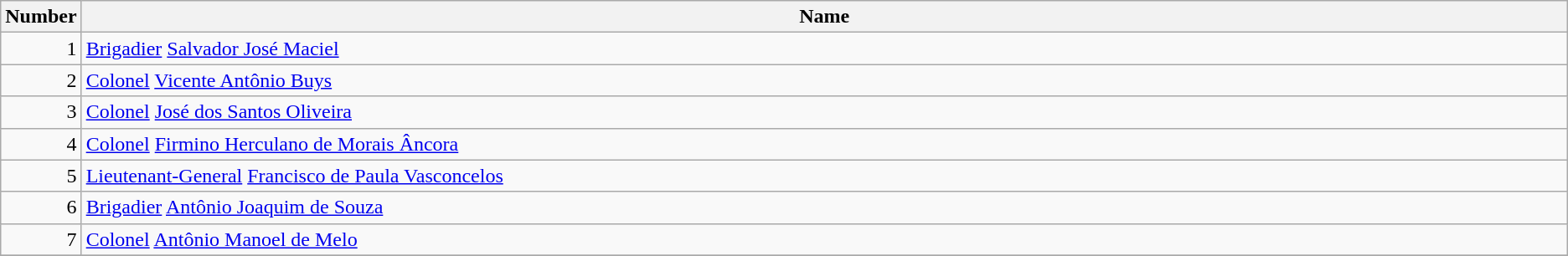<table class="wikitable">
<tr>
<th width="5%">Number</th>
<th>Name</th>
</tr>
<tr>
<td align=right>1</td>
<td rowspan=1><a href='#'>Brigadier</a> <a href='#'>Salvador José Maciel</a></td>
</tr>
<tr>
<td align=right>2</td>
<td><a href='#'>Colonel</a> <a href='#'>Vicente Antônio Buys</a></td>
</tr>
<tr>
<td align=right>3</td>
<td><a href='#'>Colonel</a> <a href='#'>José dos Santos Oliveira</a></td>
</tr>
<tr>
<td align=right>4</td>
<td><a href='#'>Colonel</a> <a href='#'>Firmino Herculano de Morais Âncora</a></td>
</tr>
<tr>
<td align=right>5</td>
<td><a href='#'>Lieutenant-General</a> <a href='#'>Francisco de Paula Vasconcelos</a></td>
</tr>
<tr>
<td align=right>6</td>
<td><a href='#'>Brigadier</a> <a href='#'>Antônio Joaquim de Souza</a></td>
</tr>
<tr>
<td align=right>7</td>
<td><a href='#'>Colonel</a> <a href='#'>Antônio Manoel de Melo</a></td>
</tr>
<tr>
</tr>
</table>
